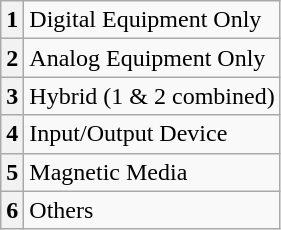<table class="wikitable">
<tr>
<th>1</th>
<td>Digital Equipment Only</td>
</tr>
<tr>
<th>2</th>
<td>Analog Equipment Only</td>
</tr>
<tr>
<th>3</th>
<td>Hybrid (1 & 2 combined)</td>
</tr>
<tr>
<th>4</th>
<td>Input/Output Device</td>
</tr>
<tr>
<th>5</th>
<td>Magnetic Media</td>
</tr>
<tr>
<th>6</th>
<td>Others</td>
</tr>
</table>
